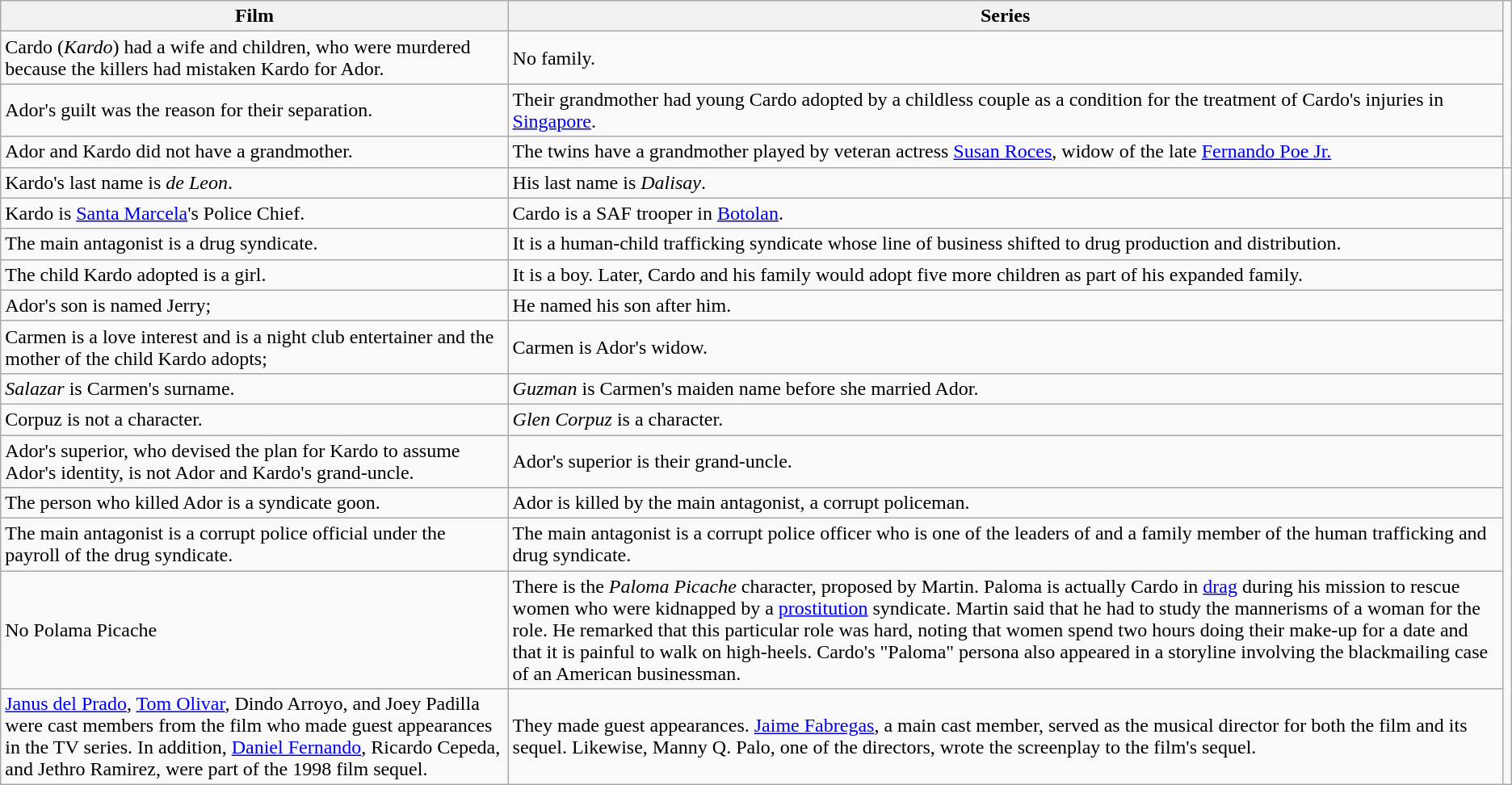<table class="wikitable">
<tr>
<th>Film</th>
<th>Series</th>
</tr>
<tr>
<td>Cardo (<em>Kardo</em>) had a wife and children, who were murdered because the killers had mistaken Kardo for Ador.</td>
<td>No family.</td>
</tr>
<tr>
<td>Ador's guilt was the reason for their separation.</td>
<td>Their grandmother had young Cardo adopted by a childless couple as a condition for the treatment of Cardo's injuries in <a href='#'>Singapore</a>.</td>
</tr>
<tr>
<td>Ador and Kardo did not have a grandmother.</td>
<td>The twins have a grandmother played by veteran actress <a href='#'>Susan Roces</a>, widow of the late <a href='#'>Fernando Poe Jr.</a></td>
</tr>
<tr>
<td>Kardo's last name is <em>de Leon</em>.</td>
<td>His last name is  <em>Dalisay</em>.</td>
<td></td>
</tr>
<tr>
<td>Kardo is <a href='#'>Santa Marcela</a>'s Police Chief.</td>
<td>Cardo is a SAF trooper in <a href='#'>Botolan</a>.</td>
</tr>
<tr>
<td>The main antagonist is a drug syndicate.</td>
<td>It is a human-child trafficking syndicate whose line of business shifted to drug production and distribution.</td>
</tr>
<tr>
<td>The child Kardo adopted is a girl.</td>
<td>It is a boy. Later, Cardo and his family would adopt five more children as part of his expanded family.</td>
</tr>
<tr>
<td>Ador's son is named Jerry;</td>
<td>He named his son after him.<br></td>
</tr>
<tr>
<td>Carmen is a love interest and is a night club entertainer and the mother of the child Kardo adopts;</td>
<td>Carmen is Ador's widow.</td>
</tr>
<tr>
<td><em>Salazar</em> is Carmen's surname.</td>
<td><em>Guzman</em> is Carmen's maiden name before she married Ador.</td>
</tr>
<tr>
<td>Corpuz is not a character.</td>
<td><em>Glen Corpuz</em> is a character.</td>
</tr>
<tr>
<td>Ador's superior, who devised the plan for Kardo to assume Ador's identity, is not Ador and Kardo's grand-uncle.</td>
<td>Ador's superior is their grand-uncle.</td>
</tr>
<tr>
<td>The person who killed Ador is a syndicate goon.</td>
<td>Ador is killed by the main antagonist, a corrupt policeman.</td>
</tr>
<tr>
<td>The main antagonist is a corrupt police official under the payroll of the drug syndicate.</td>
<td>The main antagonist is a corrupt police officer who is one of the leaders of and a family member of the human trafficking and drug syndicate.</td>
</tr>
<tr>
<td>No Polama Picache</td>
<td>There is the <em>Paloma Picache</em> character, proposed by Martin. Paloma is actually Cardo in <a href='#'>drag</a> during his mission to rescue women who were kidnapped by a <a href='#'>prostitution</a> syndicate. Martin said that he had to study the mannerisms of a woman for the role. He remarked that this particular role was hard, noting that women spend two hours doing their make-up for a date and that it is painful to walk on high-heels. Cardo's "Paloma" persona also appeared in a storyline involving the blackmailing case of an American businessman.</td>
</tr>
<tr>
<td><a href='#'>Janus del Prado</a>, <a href='#'>Tom Olivar</a>, Dindo Arroyo, and Joey Padilla were cast members from the film who made guest appearances in the TV series. In addition, <a href='#'>Daniel Fernando</a>, Ricardo Cepeda, and Jethro Ramirez, were part of the 1998 film sequel.</td>
<td>They made guest appearances. <a href='#'>Jaime Fabregas</a>, a main cast member, served as the musical director for both the film and its sequel. Likewise, Manny Q. Palo, one of the directors, wrote the screenplay to the film's sequel.</td>
</tr>
</table>
